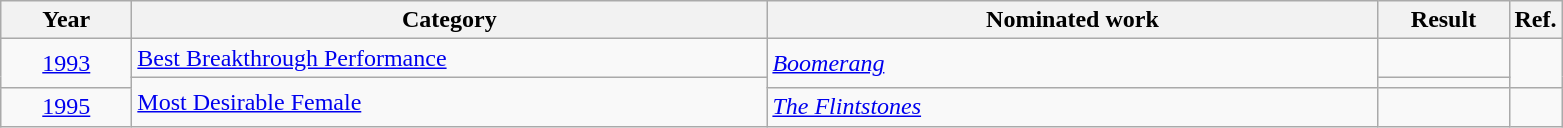<table class=wikitable>
<tr>
<th scope="col" style="width:5em;">Year</th>
<th scope="col" style="width:26em;">Category</th>
<th scope="col" style="width:25em;">Nominated work</th>
<th scope="col" style="width:5em;">Result</th>
<th>Ref.</th>
</tr>
<tr>
<td style="text-align:center;", rowspan="2"><a href='#'>1993</a></td>
<td><a href='#'>Best Breakthrough Performance</a></td>
<td rowspan="2"><em><a href='#'>Boomerang</a></em></td>
<td></td>
<td style="text-align:center;" rowspan="2"></td>
</tr>
<tr>
<td rowspan="2"><a href='#'>Most Desirable Female</a></td>
<td></td>
</tr>
<tr>
<td style="text-align:center;"><a href='#'>1995</a></td>
<td><em><a href='#'>The Flintstones</a></em></td>
<td></td>
<td style="text-align:center;"></td>
</tr>
</table>
